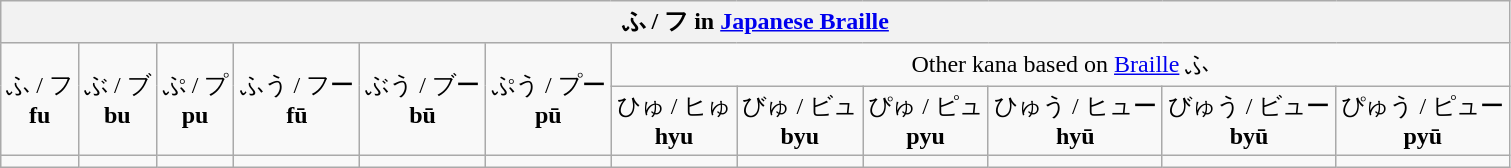<table class="wikitable nowrap" style="text-align:center">
<tr>
<th colspan=12>ふ / フ in <a href='#'>Japanese Braille</a></th>
</tr>
<tr>
<td rowspan=2>ふ / フ <br><strong>fu</strong></td>
<td rowspan=2>ぶ / ブ <br><strong>bu</strong></td>
<td rowspan=2>ぷ / プ <br><strong>pu</strong></td>
<td rowspan=2>ふう / フー <br><strong>fū</strong></td>
<td rowspan=2>ぶう / ブー <br><strong>bū</strong></td>
<td rowspan=2>ぷう / プー <br><strong>pū</strong></td>
<td colspan=6>Other kana based on <a href='#'>Braille</a> ふ</td>
</tr>
<tr>
<td>ひゅ / ヒゅ <br><strong>hyu</strong></td>
<td>びゅ / ビュ <br><strong>byu</strong></td>
<td>ぴゅ / ピュ <br><strong>pyu</strong></td>
<td>ひゅう / ヒュー <br><strong>hyū</strong></td>
<td>びゅう / ビュー <br><strong>byū</strong></td>
<td>ぴゅう / ピュー <br><strong>pyū</strong></td>
</tr>
<tr>
<td></td>
<td></td>
<td></td>
<td></td>
<td></td>
<td></td>
<td></td>
<td></td>
<td></td>
<td></td>
<td></td>
<td></td>
</tr>
</table>
